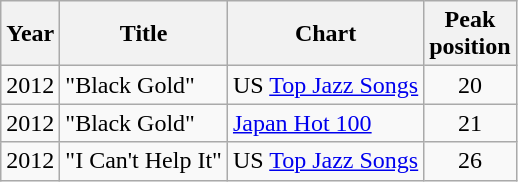<table class="wikitable">
<tr>
<th scope="col">Year</th>
<th scope="col">Title</th>
<th scope="col">Chart</th>
<th scope="col">Peak<br>position</th>
</tr>
<tr>
<td>2012</td>
<td>"Black Gold"</td>
<td>US <a href='#'>Top Jazz Songs</a></td>
<td align="center">20</td>
</tr>
<tr>
<td>2012</td>
<td>"Black Gold"</td>
<td><a href='#'>Japan Hot 100</a></td>
<td align="center">21</td>
</tr>
<tr>
<td>2012</td>
<td>"I Can't Help It"</td>
<td>US <a href='#'>Top Jazz Songs</a></td>
<td align="center">26</td>
</tr>
</table>
